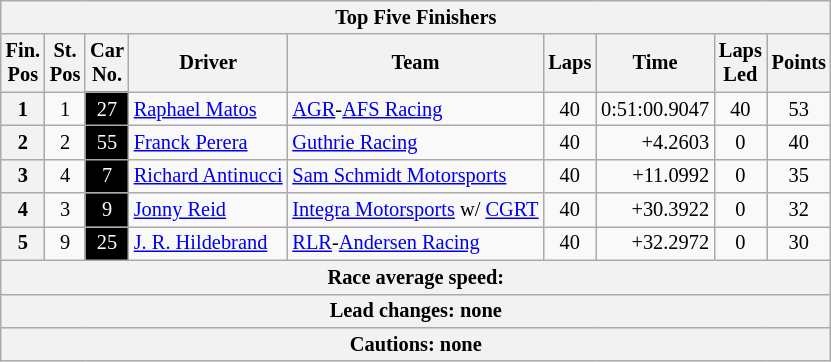<table class="wikitable" style="font-size:85%;">
<tr>
<th colspan=9>Top Five Finishers</th>
</tr>
<tr>
<th>Fin.<br>Pos</th>
<th>St.<br>Pos</th>
<th>Car<br>No.</th>
<th>Driver</th>
<th>Team</th>
<th>Laps</th>
<th>Time</th>
<th>Laps<br>Led</th>
<th>Points</th>
</tr>
<tr>
<th>1</th>
<td align=center>1</td>
<td style="background:#000000; color:white;" align=center>27</td>
<td> <a href='#'>Raphael Matos</a></td>
<td><a href='#'>AGR</a>-<a href='#'>AFS Racing</a></td>
<td align=center>40</td>
<td align=right>0:51:00.9047</td>
<td align=center>40</td>
<td align=center>53</td>
</tr>
<tr>
<th>2</th>
<td align=center>2</td>
<td style="background:#000000; color:white;" align=center>55</td>
<td> <a href='#'>Franck Perera</a></td>
<td><a href='#'>Guthrie Racing</a></td>
<td align=center>40</td>
<td align=right>+4.2603</td>
<td align=center>0</td>
<td align=center>40</td>
</tr>
<tr>
<th>3</th>
<td align=center>4</td>
<td style="background:#000000; color:white;" align=center>7</td>
<td> <a href='#'>Richard Antinucci</a></td>
<td><a href='#'>Sam Schmidt Motorsports</a></td>
<td align=center>40</td>
<td align=right>+11.0992</td>
<td align=center>0</td>
<td align=center>35</td>
</tr>
<tr>
<th>4</th>
<td align=center>3</td>
<td style="background:#000000; color:white;" align=center>9</td>
<td> <a href='#'>Jonny Reid</a></td>
<td><a href='#'>Integra Motorsports</a> w/ <a href='#'>CGRT</a></td>
<td align=center>40</td>
<td align=right>+30.3922</td>
<td align=center>0</td>
<td align=center>32</td>
</tr>
<tr>
<th>5</th>
<td align=center>9</td>
<td style="background:#000000; color:white;" align=center>25</td>
<td> <a href='#'>J. R. Hildebrand</a></td>
<td><a href='#'>RLR</a>-<a href='#'>Andersen Racing</a></td>
<td align=center>40</td>
<td align=right>+32.2972</td>
<td align=center>0</td>
<td align=center>30</td>
</tr>
<tr>
<th colspan=9>Race average speed: </th>
</tr>
<tr>
<th colspan=9>Lead changes: none</th>
</tr>
<tr>
<th colspan=9>Cautions: none</th>
</tr>
</table>
